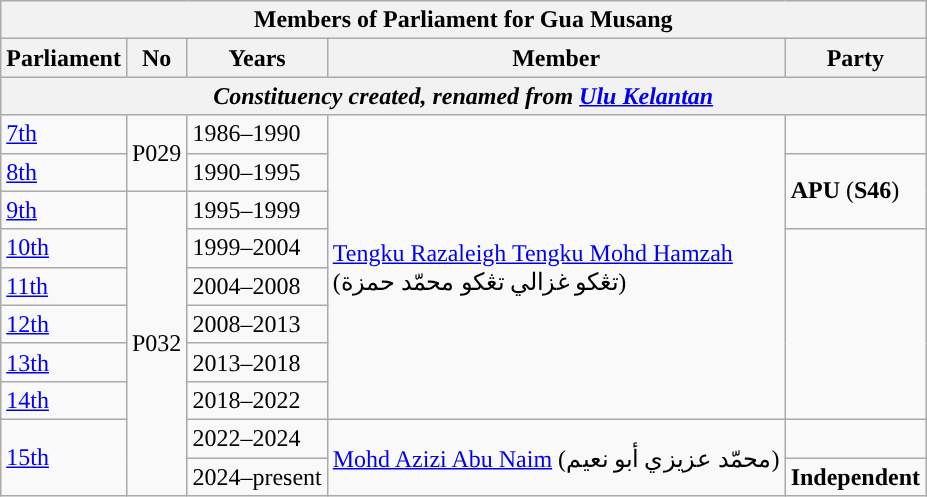<table class=wikitable>
<tr>
<th colspan="5">Members of Parliament for Gua Musang</th>
</tr>
<tr>
<th>Parliament</th>
<th>No</th>
<th>Years</th>
<th>Member</th>
<th>Party</th>
</tr>
<tr>
<th colspan="5" align="center"><em>Constituency created, renamed from <a href='#'>Ulu Kelantan</a></em></th>
</tr>
<tr>
<td><a href='#'>7th</a></td>
<td rowspan="2">P029</td>
<td>1986–1990</td>
<td rowspan="8"><a href='#'>Tengku Razaleigh Tengku Mohd Hamzah</a> <br> (تڠكو غزالي تڠكو محمّد حمزة)</td>
<td></td>
</tr>
<tr>
<td><a href='#'>8th</a></td>
<td>1990–1995</td>
<td rowspan=2 bgcolor=><strong>APU</strong> (<strong>S46</strong>)</td>
</tr>
<tr>
<td><a href='#'>9th</a></td>
<td rowspan="8">P032</td>
<td>1995–1999</td>
</tr>
<tr>
<td><a href='#'>10th</a></td>
<td>1999–2004</td>
<td rowspan="5"></td>
</tr>
<tr>
<td><a href='#'>11th</a></td>
<td>2004–2008</td>
</tr>
<tr>
<td><a href='#'>12th</a></td>
<td>2008–2013</td>
</tr>
<tr>
<td><a href='#'>13th</a></td>
<td>2013–2018</td>
</tr>
<tr>
<td><a href='#'>14th</a></td>
<td>2018–2022</td>
</tr>
<tr>
<td rowspan="2"><a href='#'>15th</a></td>
<td>2022–2024</td>
<td rowspan="2"><a href='#'>Mohd Azizi Abu Naim</a> (محمّد عزيزي أبو نعيم)</td>
<td></td>
</tr>
<tr>
<td>2024–present</td>
<td><strong>Independent</strong></td>
</tr>
</table>
